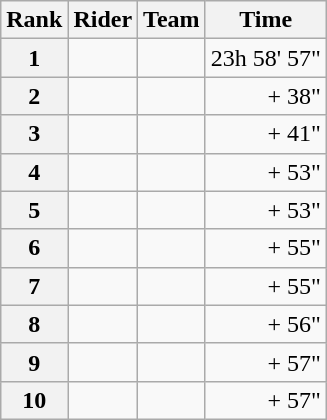<table class="wikitable" margin-bottom:0;">
<tr>
<th scope="col">Rank</th>
<th scope="col">Rider</th>
<th scope="col">Team</th>
<th scope="col">Time</th>
</tr>
<tr>
<th scope="row">1</th>
<td> </td>
<td></td>
<td align="right">23h 58' 57"</td>
</tr>
<tr>
<th scope="row">2</th>
<td> </td>
<td></td>
<td align="right">+ 38"</td>
</tr>
<tr>
<th scope="row">3</th>
<td> </td>
<td></td>
<td align="right">+ 41"</td>
</tr>
<tr>
<th scope="row">4</th>
<td></td>
<td></td>
<td align="right">+ 53"</td>
</tr>
<tr>
<th scope="row">5</th>
<td></td>
<td></td>
<td align="right">+ 53"</td>
</tr>
<tr>
<th scope="row">6</th>
<td></td>
<td></td>
<td align="right">+ 55"</td>
</tr>
<tr>
<th scope="row">7</th>
<td></td>
<td></td>
<td align="right">+ 55"</td>
</tr>
<tr>
<th scope="row">8</th>
<td></td>
<td></td>
<td align="right">+ 56"</td>
</tr>
<tr>
<th scope="row">9</th>
<td></td>
<td></td>
<td align="right">+ 57"</td>
</tr>
<tr>
<th scope="row">10</th>
<td></td>
<td></td>
<td align="right">+ 57"</td>
</tr>
</table>
